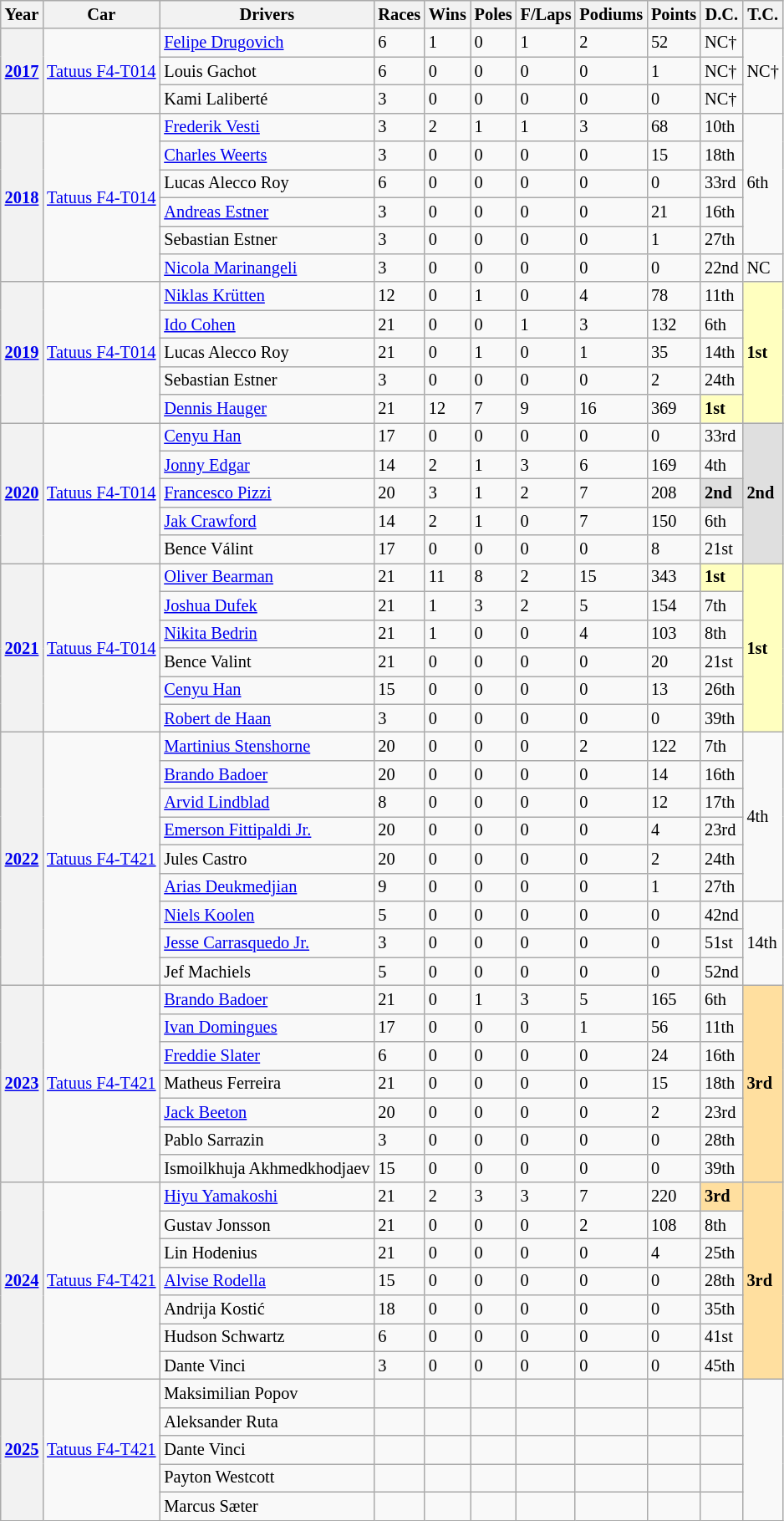<table class="wikitable" style="font-size:85%">
<tr>
<th>Year</th>
<th>Car</th>
<th>Drivers</th>
<th>Races</th>
<th>Wins</th>
<th>Poles</th>
<th>F/Laps</th>
<th>Podiums</th>
<th>Points</th>
<th>D.C.</th>
<th>T.C.</th>
</tr>
<tr>
<th rowspan=3><a href='#'>2017</a></th>
<td rowspan="3"><a href='#'>Tatuus F4-T014</a></td>
<td> <a href='#'>Felipe Drugovich</a></td>
<td>6</td>
<td>1</td>
<td>0</td>
<td>1</td>
<td>2</td>
<td>52</td>
<td>NC†</td>
<td rowspan=3>NC†</td>
</tr>
<tr>
<td> Louis Gachot</td>
<td>6</td>
<td>0</td>
<td>0</td>
<td>0</td>
<td>0</td>
<td>1</td>
<td>NC†</td>
</tr>
<tr>
<td> Kami Laliberté</td>
<td>3</td>
<td>0</td>
<td>0</td>
<td>0</td>
<td>0</td>
<td>0</td>
<td>NC†</td>
</tr>
<tr>
<th rowspan="6"><a href='#'>2018</a></th>
<td rowspan="6"><a href='#'>Tatuus F4-T014</a></td>
<td> <a href='#'>Frederik Vesti</a></td>
<td>3</td>
<td>2</td>
<td>1</td>
<td>1</td>
<td>3</td>
<td>68</td>
<td>10th</td>
<td rowspan=5>6th</td>
</tr>
<tr>
<td> <a href='#'>Charles Weerts</a></td>
<td>3</td>
<td>0</td>
<td>0</td>
<td>0</td>
<td>0</td>
<td>15</td>
<td>18th</td>
</tr>
<tr>
<td> Lucas Alecco Roy</td>
<td>6</td>
<td>0</td>
<td>0</td>
<td>0</td>
<td>0</td>
<td>0</td>
<td>33rd</td>
</tr>
<tr>
<td> <a href='#'>Andreas Estner</a></td>
<td>3</td>
<td>0</td>
<td>0</td>
<td>0</td>
<td>0</td>
<td>21</td>
<td>16th</td>
</tr>
<tr>
<td> Sebastian Estner</td>
<td>3</td>
<td>0</td>
<td>0</td>
<td>0</td>
<td>0</td>
<td>1</td>
<td>27th</td>
</tr>
<tr>
<td> <a href='#'>Nicola Marinangeli</a></td>
<td>3</td>
<td>0</td>
<td>0</td>
<td>0</td>
<td>0</td>
<td>0</td>
<td>22nd</td>
<td>NC</td>
</tr>
<tr>
<th rowspan="5"><a href='#'>2019</a></th>
<td rowspan="5"><a href='#'>Tatuus F4-T014</a></td>
<td> <a href='#'>Niklas Krütten</a></td>
<td>12</td>
<td>0</td>
<td>1</td>
<td>0</td>
<td>4</td>
<td>78</td>
<td>11th</td>
<td rowspan=5 style="background:#FFFFBF;"><strong>1st</strong></td>
</tr>
<tr>
<td> <a href='#'>Ido Cohen</a></td>
<td>21</td>
<td>0</td>
<td>0</td>
<td>1</td>
<td>3</td>
<td>132</td>
<td>6th</td>
</tr>
<tr>
<td> Lucas Alecco Roy</td>
<td>21</td>
<td>0</td>
<td>1</td>
<td>0</td>
<td>1</td>
<td>35</td>
<td>14th</td>
</tr>
<tr>
<td> Sebastian Estner</td>
<td>3</td>
<td>0</td>
<td>0</td>
<td>0</td>
<td>0</td>
<td>2</td>
<td>24th</td>
</tr>
<tr>
<td> <a href='#'>Dennis Hauger</a></td>
<td>21</td>
<td>12</td>
<td>7</td>
<td>9</td>
<td>16</td>
<td>369</td>
<td style="background:#FFFFBF;"><strong>1st</strong></td>
</tr>
<tr>
<th rowspan="5"><a href='#'>2020</a></th>
<td rowspan="5"><a href='#'>Tatuus F4-T014</a></td>
<td> <a href='#'>Cenyu Han</a></td>
<td>17</td>
<td>0</td>
<td>0</td>
<td>0</td>
<td>0</td>
<td>0</td>
<td>33rd</td>
<td rowspan=5 style="background:#DFDFDF;"><strong>2nd</strong></td>
</tr>
<tr>
<td> <a href='#'>Jonny Edgar</a></td>
<td>14</td>
<td>2</td>
<td>1</td>
<td>3</td>
<td>6</td>
<td>169</td>
<td>4th</td>
</tr>
<tr>
<td> <a href='#'>Francesco Pizzi</a></td>
<td>20</td>
<td>3</td>
<td>1</td>
<td>2</td>
<td>7</td>
<td>208</td>
<td style="background:#DFDFDF;"><strong>2nd</strong></td>
</tr>
<tr>
<td> <a href='#'>Jak Crawford</a></td>
<td>14</td>
<td>2</td>
<td>1</td>
<td>0</td>
<td>7</td>
<td>150</td>
<td>6th</td>
</tr>
<tr>
<td> Bence Válint</td>
<td>17</td>
<td>0</td>
<td>0</td>
<td>0</td>
<td>0</td>
<td>8</td>
<td>21st</td>
</tr>
<tr>
<th rowspan="6"><a href='#'>2021</a></th>
<td rowspan="6"><a href='#'>Tatuus F4-T014</a></td>
<td> <a href='#'>Oliver Bearman</a></td>
<td>21</td>
<td>11</td>
<td>8</td>
<td>2</td>
<td>15</td>
<td>343</td>
<td style="background:#FFFFBF;"><strong>1st</strong></td>
<td rowspan="6" style="background:#FFFFBF;"><strong>1st</strong></td>
</tr>
<tr>
<td> <a href='#'>Joshua Dufek</a></td>
<td>21</td>
<td>1</td>
<td>3</td>
<td>2</td>
<td>5</td>
<td>154</td>
<td>7th</td>
</tr>
<tr>
<td> <a href='#'>Nikita Bedrin</a></td>
<td>21</td>
<td>1</td>
<td>0</td>
<td>0</td>
<td>4</td>
<td>103</td>
<td>8th</td>
</tr>
<tr>
<td> Bence Valint</td>
<td>21</td>
<td>0</td>
<td>0</td>
<td>0</td>
<td>0</td>
<td>20</td>
<td>21st</td>
</tr>
<tr>
<td> <a href='#'>Cenyu Han</a></td>
<td>15</td>
<td>0</td>
<td>0</td>
<td>0</td>
<td>0</td>
<td>13</td>
<td>26th</td>
</tr>
<tr>
<td> <a href='#'>Robert de Haan</a></td>
<td>3</td>
<td>0</td>
<td>0</td>
<td>0</td>
<td>0</td>
<td>0</td>
<td>39th</td>
</tr>
<tr>
<th rowspan="9"><a href='#'>2022</a></th>
<td rowspan="9"><a href='#'>Tatuus F4-T421</a></td>
<td> <a href='#'>Martinius Stenshorne</a></td>
<td>20</td>
<td>0</td>
<td>0</td>
<td>0</td>
<td>2</td>
<td>122</td>
<td>7th</td>
<td rowspan="6">4th</td>
</tr>
<tr>
<td> <a href='#'>Brando Badoer</a></td>
<td>20</td>
<td>0</td>
<td>0</td>
<td>0</td>
<td>0</td>
<td>14</td>
<td>16th</td>
</tr>
<tr>
<td> <a href='#'>Arvid Lindblad</a></td>
<td>8</td>
<td>0</td>
<td>0</td>
<td>0</td>
<td>0</td>
<td>12</td>
<td>17th</td>
</tr>
<tr>
<td> <a href='#'>Emerson Fittipaldi Jr.</a></td>
<td>20</td>
<td>0</td>
<td>0</td>
<td>0</td>
<td>0</td>
<td>4</td>
<td>23rd</td>
</tr>
<tr>
<td> Jules Castro</td>
<td>20</td>
<td>0</td>
<td>0</td>
<td>0</td>
<td>0</td>
<td>2</td>
<td>24th</td>
</tr>
<tr>
<td> <a href='#'>Arias Deukmedjian</a></td>
<td>9</td>
<td>0</td>
<td>0</td>
<td>0</td>
<td>0</td>
<td>1</td>
<td>27th</td>
</tr>
<tr>
<td> <a href='#'>Niels Koolen</a></td>
<td>5</td>
<td>0</td>
<td>0</td>
<td>0</td>
<td>0</td>
<td>0</td>
<td>42nd</td>
<td rowspan="3">14th</td>
</tr>
<tr>
<td> <a href='#'>Jesse Carrasquedo Jr.</a></td>
<td>3</td>
<td>0</td>
<td>0</td>
<td>0</td>
<td>0</td>
<td>0</td>
<td>51st</td>
</tr>
<tr>
<td> Jef Machiels</td>
<td>5</td>
<td>0</td>
<td>0</td>
<td>0</td>
<td>0</td>
<td>0</td>
<td>52nd</td>
</tr>
<tr>
<th rowspan="7"><a href='#'>2023</a></th>
<td rowspan="7"><a href='#'>Tatuus F4-T421</a></td>
<td> <a href='#'>Brando Badoer</a></td>
<td>21</td>
<td>0</td>
<td>1</td>
<td>3</td>
<td>5</td>
<td>165</td>
<td>6th</td>
<td rowspan="7" style="background:#ffdf9f;"><strong>3rd</strong></td>
</tr>
<tr>
<td> <a href='#'>Ivan Domingues</a></td>
<td>17</td>
<td>0</td>
<td>0</td>
<td>0</td>
<td>1</td>
<td>56</td>
<td>11th</td>
</tr>
<tr>
<td> <a href='#'>Freddie Slater</a></td>
<td>6</td>
<td>0</td>
<td>0</td>
<td>0</td>
<td>0</td>
<td>24</td>
<td>16th</td>
</tr>
<tr>
<td> Matheus Ferreira</td>
<td>21</td>
<td>0</td>
<td>0</td>
<td>0</td>
<td>0</td>
<td>15</td>
<td>18th</td>
</tr>
<tr>
<td> <a href='#'>Jack Beeton</a></td>
<td>20</td>
<td>0</td>
<td>0</td>
<td>0</td>
<td>0</td>
<td>2</td>
<td>23rd</td>
</tr>
<tr>
<td> Pablo Sarrazin</td>
<td>3</td>
<td>0</td>
<td>0</td>
<td>0</td>
<td>0</td>
<td>0</td>
<td>28th</td>
</tr>
<tr>
<td> Ismoilkhuja Akhmedkhodjaev</td>
<td>15</td>
<td>0</td>
<td>0</td>
<td>0</td>
<td>0</td>
<td>0</td>
<td>39th</td>
</tr>
<tr>
<th rowspan="7"><a href='#'>2024</a></th>
<td rowspan="7"><a href='#'>Tatuus F4-T421</a></td>
<td> <a href='#'>Hiyu Yamakoshi</a></td>
<td>21</td>
<td>2</td>
<td>3</td>
<td>3</td>
<td>7</td>
<td>220</td>
<td style="background:#ffdf9f;"><strong>3rd</strong></td>
<td rowspan="7" style="background:#ffdf9f;"><strong>3rd</strong></td>
</tr>
<tr>
<td> Gustav Jonsson</td>
<td>21</td>
<td>0</td>
<td>0</td>
<td>0</td>
<td>2</td>
<td>108</td>
<td>8th</td>
</tr>
<tr>
<td> Lin Hodenius</td>
<td>21</td>
<td>0</td>
<td>0</td>
<td>0</td>
<td>0</td>
<td>4</td>
<td>25th</td>
</tr>
<tr>
<td> <a href='#'>Alvise Rodella</a></td>
<td>15</td>
<td>0</td>
<td>0</td>
<td>0</td>
<td>0</td>
<td>0</td>
<td>28th</td>
</tr>
<tr>
<td> Andrija Kostić</td>
<td>18</td>
<td>0</td>
<td>0</td>
<td>0</td>
<td>0</td>
<td>0</td>
<td>35th</td>
</tr>
<tr>
<td> Hudson Schwartz</td>
<td>6</td>
<td>0</td>
<td>0</td>
<td>0</td>
<td>0</td>
<td>0</td>
<td>41st</td>
</tr>
<tr>
<td> Dante Vinci</td>
<td>3</td>
<td>0</td>
<td>0</td>
<td>0</td>
<td>0</td>
<td>0</td>
<td>45th</td>
</tr>
<tr>
<th rowspan="5"><a href='#'>2025</a></th>
<td rowspan="5"><a href='#'>Tatuus F4-T421</a></td>
<td> Maksimilian Popov</td>
<td></td>
<td></td>
<td></td>
<td></td>
<td></td>
<td></td>
<td></td>
<td rowspan="5"></td>
</tr>
<tr>
<td> Aleksander Ruta</td>
<td></td>
<td></td>
<td></td>
<td></td>
<td></td>
<td></td>
<td></td>
</tr>
<tr>
<td> Dante Vinci</td>
<td></td>
<td></td>
<td></td>
<td></td>
<td></td>
<td></td>
<td></td>
</tr>
<tr>
<td> Payton Westcott</td>
<td></td>
<td></td>
<td></td>
<td></td>
<td></td>
<td></td>
<td></td>
</tr>
<tr>
<td> Marcus Sæter</td>
<td></td>
<td></td>
<td></td>
<td></td>
<td></td>
<td></td>
<td></td>
</tr>
</table>
